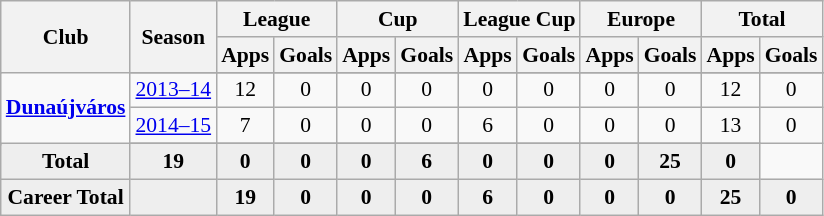<table class="wikitable" style="font-size:90%; text-align: center;">
<tr>
<th rowspan="2">Club</th>
<th rowspan="2">Season</th>
<th colspan="2">League</th>
<th colspan="2">Cup</th>
<th colspan="2">League Cup</th>
<th colspan="2">Europe</th>
<th colspan="2">Total</th>
</tr>
<tr>
<th>Apps</th>
<th>Goals</th>
<th>Apps</th>
<th>Goals</th>
<th>Apps</th>
<th>Goals</th>
<th>Apps</th>
<th>Goals</th>
<th>Apps</th>
<th>Goals</th>
</tr>
<tr ||-||-||-|->
<td rowspan="4" valign="center"><strong><a href='#'>Dunaújváros</a></strong></td>
</tr>
<tr>
<td><a href='#'>2013–14</a></td>
<td>12</td>
<td>0</td>
<td>0</td>
<td>0</td>
<td>0</td>
<td>0</td>
<td>0</td>
<td>0</td>
<td>12</td>
<td>0</td>
</tr>
<tr>
<td><a href='#'>2014–15</a></td>
<td>7</td>
<td>0</td>
<td>0</td>
<td>0</td>
<td>6</td>
<td>0</td>
<td>0</td>
<td>0</td>
<td>13</td>
<td>0</td>
</tr>
<tr>
</tr>
<tr style="font-weight:bold; background-color:#eeeeee;">
<td>Total</td>
<td>19</td>
<td>0</td>
<td>0</td>
<td>0</td>
<td>6</td>
<td>0</td>
<td>0</td>
<td>0</td>
<td>25</td>
<td>0</td>
</tr>
<tr style="font-weight:bold; background-color:#eeeeee;">
<td rowspan="1" valign="top"><strong>Career Total</strong></td>
<td></td>
<td><strong>19</strong></td>
<td><strong>0</strong></td>
<td><strong>0</strong></td>
<td><strong>0</strong></td>
<td><strong>6</strong></td>
<td><strong>0</strong></td>
<td><strong>0</strong></td>
<td><strong>0</strong></td>
<td><strong>25</strong></td>
<td><strong>0</strong></td>
</tr>
</table>
